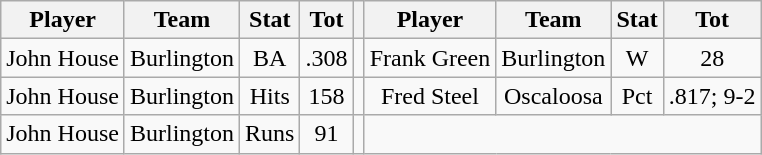<table class="wikitable">
<tr>
<th>Player</th>
<th>Team</th>
<th>Stat</th>
<th>Tot</th>
<th></th>
<th>Player</th>
<th>Team</th>
<th>Stat</th>
<th>Tot</th>
</tr>
<tr align=center>
<td>John House</td>
<td>Burlington</td>
<td>BA</td>
<td>.308</td>
<td></td>
<td>Frank Green</td>
<td>Burlington</td>
<td>W</td>
<td>28</td>
</tr>
<tr align=center>
<td>John House</td>
<td>Burlington</td>
<td>Hits</td>
<td>158</td>
<td></td>
<td>Fred Steel</td>
<td>Oscaloosa</td>
<td>Pct</td>
<td>.817; 9-2</td>
</tr>
<tr align=center>
<td>John House</td>
<td>Burlington</td>
<td>Runs</td>
<td>91</td>
<td></td>
</tr>
</table>
